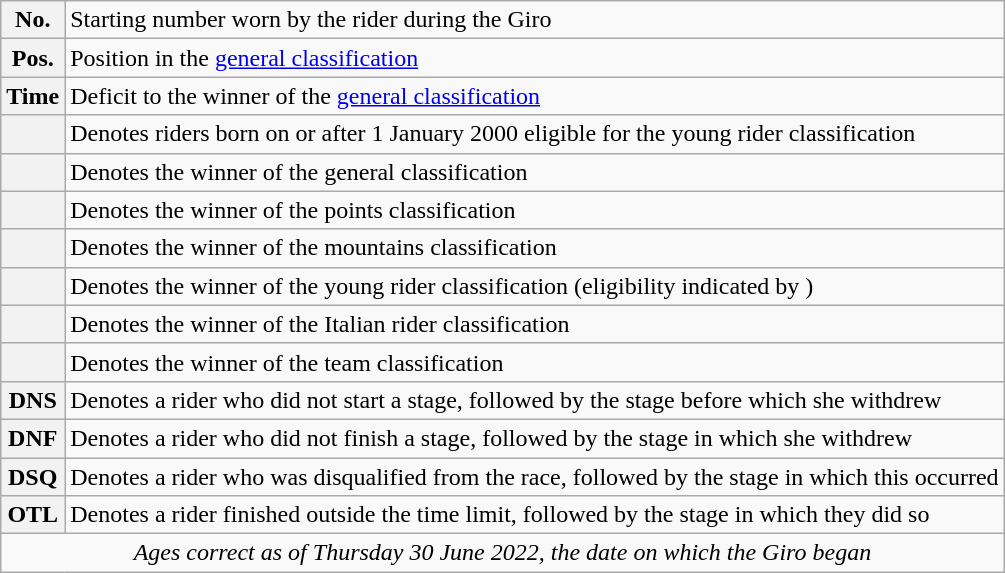<table class="wikitable">
<tr>
<th scope="row" style="text-align:center;">No.</th>
<td>Starting number worn by the rider during the Giro</td>
</tr>
<tr>
<th scope="row" style="text-align:center;">Pos.</th>
<td>Position in the <a href='#'>general classification</a></td>
</tr>
<tr>
<th scope="row" style="text-align:center;">Time</th>
<td>Deficit to the winner of the <a href='#'>general classification</a></td>
</tr>
<tr>
<th scope="row" style="text-align:center;"></th>
<td>Denotes riders born on or after 1 January 2000 eligible for the young rider classification</td>
</tr>
<tr>
<th></th>
<td>Denotes the winner of the general classification</td>
</tr>
<tr>
<th></th>
<td>Denotes the winner of the points classification</td>
</tr>
<tr>
<th></th>
<td>Denotes the winner of the mountains classification</td>
</tr>
<tr>
<th></th>
<td>Denotes the winner of the young rider classification (eligibility indicated by )</td>
</tr>
<tr>
<th></th>
<td>Denotes the winner of the Italian rider classification</td>
</tr>
<tr>
<th></th>
<td>Denotes the winner of the team classification</td>
</tr>
<tr>
<th scope="row" style="text-align:center;">DNS</th>
<td>Denotes a rider who did not start a stage, followed by the stage before which she withdrew</td>
</tr>
<tr>
<th scope="row" style="text-align:center;">DNF</th>
<td>Denotes a rider who did not finish a stage, followed by the stage in which she withdrew</td>
</tr>
<tr>
<th scope="row" style="text-align:center;">DSQ</th>
<td>Denotes a rider who was disqualified from the race, followed by the stage in which this occurred</td>
</tr>
<tr>
<th scope="row" style="text-align:center;">OTL</th>
<td>Denotes a rider finished outside the time limit, followed by the stage in which they did so</td>
</tr>
<tr>
<td style="text-align:center;" colspan="2"><em>Ages correct as of Thursday 30 June 2022, the date on which the Giro began</em></td>
</tr>
</table>
